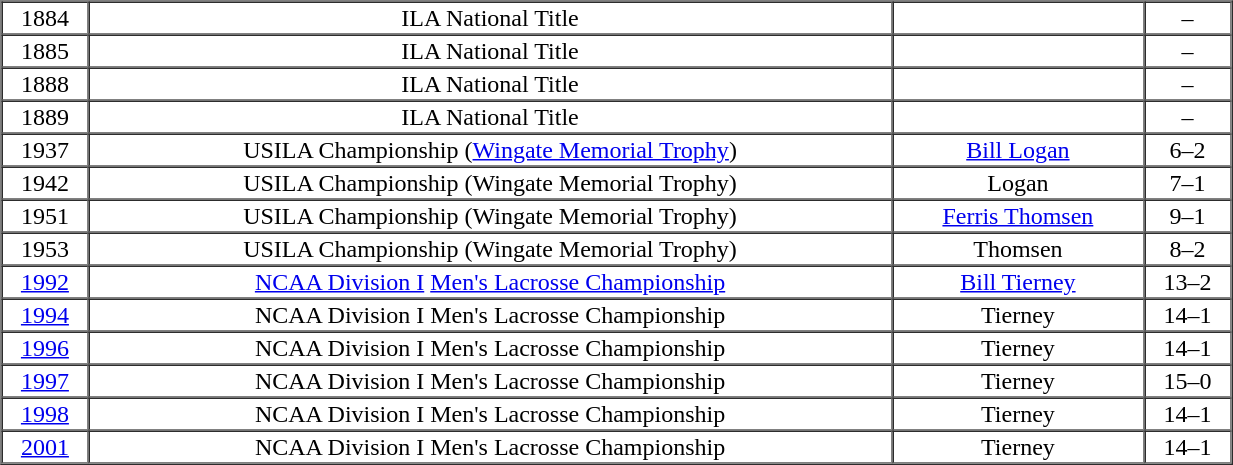<table cellpadding="1" border="1" cellspacing="0" width="65%">
<tr align="center">
<td>1884</td>
<td>ILA National Title</td>
<td></td>
<td>–</td>
</tr>
<tr align="center">
<td>1885</td>
<td>ILA National Title</td>
<td></td>
<td>–</td>
</tr>
<tr align="center">
<td>1888</td>
<td>ILA National Title</td>
<td></td>
<td>–</td>
</tr>
<tr align="center">
<td>1889</td>
<td>ILA National Title</td>
<td></td>
<td>–</td>
</tr>
<tr align="center">
<td>1937</td>
<td>USILA Championship (<a href='#'>Wingate Memorial Trophy</a>)</td>
<td><a href='#'>Bill Logan</a></td>
<td>6–2</td>
</tr>
<tr align="center">
<td>1942</td>
<td>USILA Championship (Wingate Memorial Trophy)</td>
<td>Logan</td>
<td>7–1</td>
</tr>
<tr align="center">
<td>1951</td>
<td>USILA Championship (Wingate Memorial Trophy)</td>
<td><a href='#'>Ferris Thomsen</a></td>
<td>9–1</td>
</tr>
<tr align="center">
<td>1953</td>
<td>USILA Championship (Wingate Memorial Trophy)</td>
<td>Thomsen</td>
<td>8–2</td>
</tr>
<tr align="center">
<td><a href='#'>1992</a></td>
<td><a href='#'>NCAA Division I</a> <a href='#'>Men's Lacrosse Championship</a></td>
<td><a href='#'>Bill Tierney</a></td>
<td>13–2</td>
</tr>
<tr align="center">
<td><a href='#'>1994</a></td>
<td>NCAA Division I Men's Lacrosse Championship</td>
<td>Tierney</td>
<td>14–1</td>
</tr>
<tr align="center">
<td><a href='#'>1996</a></td>
<td>NCAA Division I Men's Lacrosse Championship</td>
<td>Tierney</td>
<td>14–1</td>
</tr>
<tr align="center">
<td><a href='#'>1997</a></td>
<td>NCAA Division I Men's Lacrosse Championship</td>
<td>Tierney</td>
<td>15–0</td>
</tr>
<tr align="center">
<td><a href='#'>1998</a></td>
<td>NCAA Division I Men's Lacrosse Championship</td>
<td>Tierney</td>
<td>14–1</td>
</tr>
<tr align="center">
<td><a href='#'>2001</a></td>
<td>NCAA Division I Men's Lacrosse Championship</td>
<td>Tierney</td>
<td>14–1</td>
</tr>
</table>
